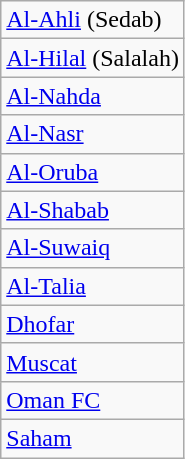<table class="wikitable">
<tr>
<td><a href='#'>Al-Ahli</a> (Sedab)</td>
</tr>
<tr>
<td><a href='#'>Al-Hilal</a> (Salalah)</td>
</tr>
<tr>
<td><a href='#'>Al-Nahda</a></td>
</tr>
<tr>
<td><a href='#'>Al-Nasr</a></td>
</tr>
<tr>
<td><a href='#'>Al-Oruba</a></td>
</tr>
<tr>
<td><a href='#'>Al-Shabab</a></td>
</tr>
<tr>
<td><a href='#'>Al-Suwaiq</a></td>
</tr>
<tr>
<td><a href='#'>Al-Talia</a></td>
</tr>
<tr>
<td><a href='#'>Dhofar</a></td>
</tr>
<tr>
<td><a href='#'>Muscat</a></td>
</tr>
<tr>
<td><a href='#'>Oman FC</a></td>
</tr>
<tr>
<td><a href='#'>Saham</a></td>
</tr>
</table>
